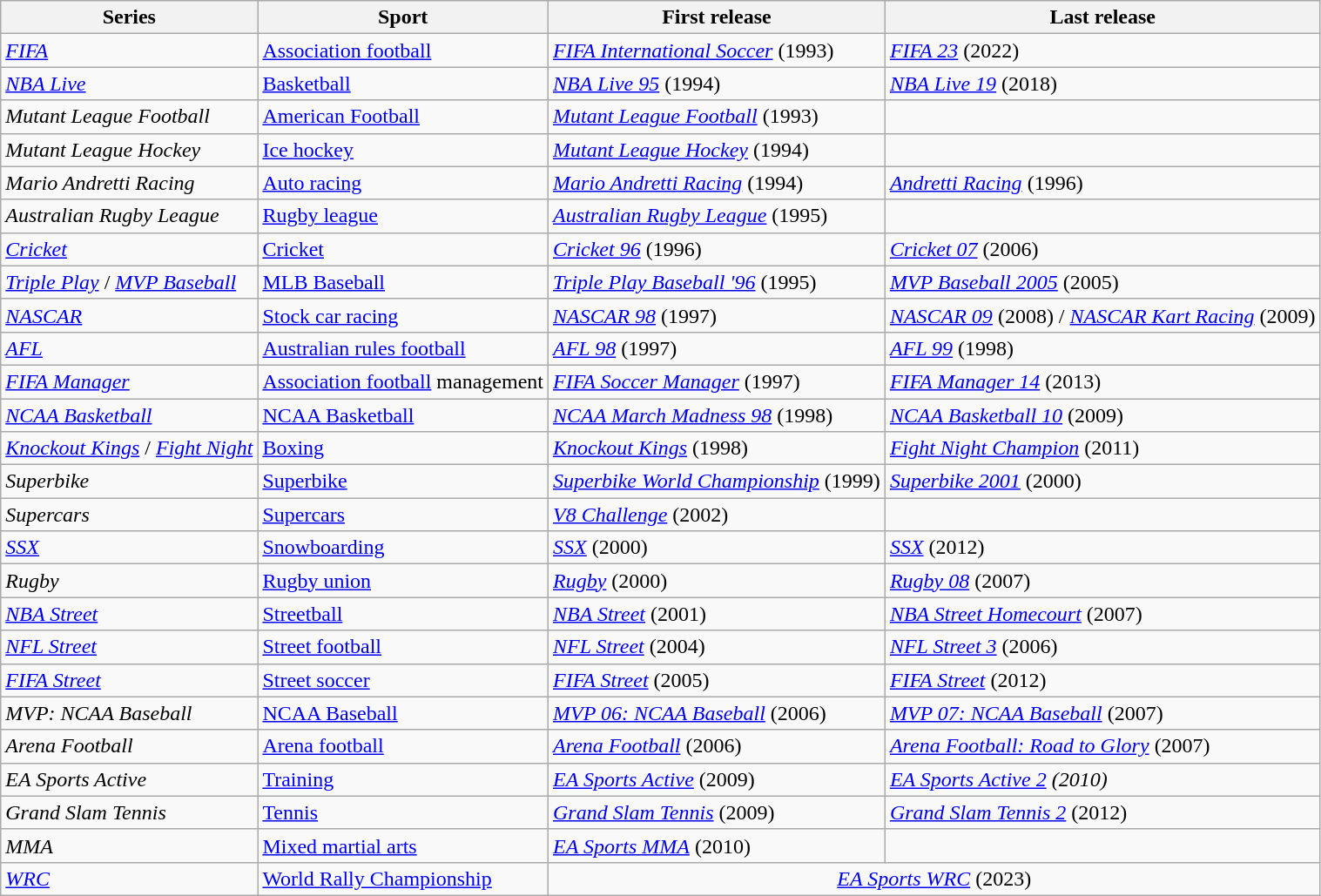<table class="wikitable sortable">
<tr>
<th>Series</th>
<th>Sport</th>
<th>First release</th>
<th>Last release</th>
</tr>
<tr>
<td><em><a href='#'>FIFA</a></em></td>
<td><a href='#'>Association football</a></td>
<td><em><a href='#'>FIFA International Soccer</a></em> (1993)</td>
<td><em><a href='#'>FIFA 23</a></em> (2022)</td>
</tr>
<tr>
<td><em><a href='#'>NBA Live</a></em></td>
<td><a href='#'>Basketball</a></td>
<td><em><a href='#'>NBA Live 95</a></em> (1994)</td>
<td><em><a href='#'>NBA Live 19</a></em> (2018)</td>
</tr>
<tr>
<td><em>Mutant League Football</em></td>
<td><a href='#'>American Football</a></td>
<td><em><a href='#'>Mutant League Football</a></em> (1993)</td>
<td></td>
</tr>
<tr>
<td><em>Mutant League Hockey</em></td>
<td><a href='#'>Ice hockey</a></td>
<td><em><a href='#'>Mutant League Hockey</a></em> (1994)</td>
<td></td>
</tr>
<tr>
<td><em>Mario Andretti Racing</em></td>
<td><a href='#'>Auto racing</a></td>
<td><em><a href='#'>Mario Andretti Racing</a></em> (1994)</td>
<td><em><a href='#'>Andretti Racing</a></em> (1996)</td>
</tr>
<tr>
<td><em>Australian Rugby League</em></td>
<td><a href='#'>Rugby league</a></td>
<td><em><a href='#'>Australian Rugby League</a></em> (1995)</td>
<td></td>
</tr>
<tr>
<td><em><a href='#'>Cricket</a></em></td>
<td><a href='#'>Cricket</a></td>
<td><em><a href='#'>Cricket 96</a></em> (1996)</td>
<td><em><a href='#'>Cricket 07</a></em> (2006)</td>
</tr>
<tr>
<td><em><a href='#'>Triple Play</a></em> / <em><a href='#'>MVP Baseball</a></em></td>
<td><a href='#'>MLB Baseball</a></td>
<td><em><a href='#'>Triple Play Baseball '96</a></em> (1995)</td>
<td><em><a href='#'>MVP Baseball 2005</a></em> (2005)</td>
</tr>
<tr>
<td><em><a href='#'>NASCAR</a></em></td>
<td><a href='#'>Stock car racing</a></td>
<td><em><a href='#'>NASCAR 98</a></em> (1997)</td>
<td><em><a href='#'>NASCAR 09</a></em> (2008) / <em><a href='#'>NASCAR Kart Racing</a></em> (2009)</td>
</tr>
<tr>
<td><em><a href='#'>AFL</a></em></td>
<td><a href='#'>Australian rules football</a></td>
<td><em><a href='#'>AFL 98</a></em> (1997)</td>
<td><em><a href='#'>AFL 99</a></em> (1998)</td>
</tr>
<tr>
<td><em><a href='#'>FIFA Manager</a></em></td>
<td><a href='#'>Association football</a> management</td>
<td><em><a href='#'>FIFA Soccer Manager</a></em> (1997)</td>
<td><em><a href='#'>FIFA Manager 14</a></em> (2013)</td>
</tr>
<tr>
<td><em><a href='#'>NCAA Basketball</a></em></td>
<td><a href='#'>NCAA Basketball</a></td>
<td><em><a href='#'>NCAA March Madness 98</a></em> (1998)</td>
<td><em><a href='#'>NCAA Basketball 10</a></em> (2009)</td>
</tr>
<tr>
<td><em><a href='#'>Knockout Kings</a></em> / <em><a href='#'>Fight Night</a></em></td>
<td><a href='#'>Boxing</a></td>
<td><em><a href='#'>Knockout Kings</a></em> (1998)</td>
<td><em><a href='#'>Fight Night Champion</a></em> (2011)</td>
</tr>
<tr>
<td><em>Superbike</em></td>
<td><a href='#'>Superbike</a></td>
<td><em><a href='#'>Superbike World Championship</a></em> (1999)</td>
<td><em><a href='#'>Superbike 2001</a></em> (2000)</td>
</tr>
<tr>
<td><em>Supercars</em></td>
<td><a href='#'>Supercars</a></td>
<td><em><a href='#'>V8 Challenge</a></em> (2002)</td>
<td></td>
</tr>
<tr>
<td><em><a href='#'>SSX</a></em></td>
<td><a href='#'>Snowboarding</a></td>
<td><em><a href='#'>SSX</a></em> (2000)</td>
<td><em><a href='#'>SSX</a></em> (2012)</td>
</tr>
<tr>
<td><em>Rugby</em></td>
<td><a href='#'>Rugby union</a></td>
<td><em><a href='#'>Rugby</a></em> (2000)</td>
<td><em><a href='#'>Rugby 08</a></em> (2007)</td>
</tr>
<tr>
<td><em><a href='#'>NBA Street</a></em></td>
<td><a href='#'>Streetball</a></td>
<td><em><a href='#'>NBA Street</a></em> (2001)</td>
<td><em><a href='#'>NBA Street Homecourt</a></em> (2007)</td>
</tr>
<tr>
<td><em><a href='#'>NFL Street</a></em></td>
<td><a href='#'>Street football</a></td>
<td><em><a href='#'>NFL Street</a></em> (2004)</td>
<td><em><a href='#'>NFL Street 3</a></em> (2006)</td>
</tr>
<tr>
<td><em><a href='#'>FIFA Street</a></em></td>
<td><a href='#'>Street soccer</a></td>
<td><em><a href='#'>FIFA Street</a></em> (2005)</td>
<td><em><a href='#'>FIFA Street</a></em> (2012)</td>
</tr>
<tr>
<td><em>MVP: NCAA Baseball</em></td>
<td><a href='#'>NCAA Baseball</a></td>
<td><em><a href='#'>MVP 06: NCAA Baseball</a></em> (2006)</td>
<td><em><a href='#'>MVP 07: NCAA Baseball</a></em> (2007)</td>
</tr>
<tr>
<td><em>Arena Football</em></td>
<td><a href='#'>Arena football</a></td>
<td><em><a href='#'>Arena Football</a></em> (2006)</td>
<td><em><a href='#'>Arena Football: Road to Glory</a></em> (2007)</td>
</tr>
<tr>
<td><em>EA Sports Active</em></td>
<td><a href='#'>Training</a></td>
<td><em><a href='#'>EA Sports Active</a></em> (2009)</td>
<td><em><a href='#'>EA Sports Active 2</a> (2010)</em></td>
</tr>
<tr>
<td><em>Grand Slam Tennis</em></td>
<td><a href='#'>Tennis</a></td>
<td><em><a href='#'>Grand Slam Tennis</a></em> (2009)</td>
<td><em><a href='#'>Grand Slam Tennis 2</a></em> (2012)</td>
</tr>
<tr>
<td><em>MMA</em></td>
<td><a href='#'>Mixed martial arts</a></td>
<td><em><a href='#'>EA Sports MMA</a></em> (2010)</td>
<td></td>
</tr>
<tr>
<td><em><a href='#'>WRC</a></em></td>
<td><a href='#'>World Rally Championship</a></td>
<td colspan="2" style="text-align: center;"><em><a href='#'>EA Sports WRC</a></em> (2023)</td>
</tr>
</table>
